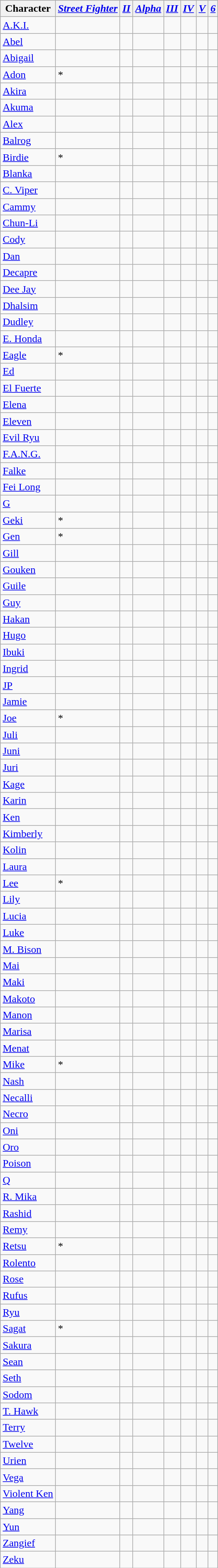<table class="wikitable sortable">
<tr>
<th scope="col">Character</th>
<th scope="col"><em><a href='#'>Street Fighter</a></em></th>
<th scope="col"><em><a href='#'>II</a></em></th>
<th scope="col"><em><a href='#'>Alpha</a></em></th>
<th scope="col"><em><a href='#'>III</a></em></th>
<th scope="col"><em><a href='#'>IV</a></em></th>
<th scope="col"><em><a href='#'>V</a></em></th>
<th scope="col"><em><a href='#'>6</a></em></th>
</tr>
<tr>
<td scope="row"><a href='#'>A.K.I.</a></td>
<td></td>
<td></td>
<td></td>
<td></td>
<td></td>
<td></td>
<td></td>
</tr>
<tr>
<td scope="row"><a href='#'>Abel</a></td>
<td></td>
<td></td>
<td></td>
<td></td>
<td></td>
<td></td>
<td></td>
</tr>
<tr>
<td scope="row"><a href='#'>Abigail</a></td>
<td></td>
<td></td>
<td></td>
<td></td>
<td></td>
<td></td>
<td></td>
</tr>
<tr>
<td scope="row"><a href='#'>Adon</a></td>
<td>*</td>
<td></td>
<td></td>
<td></td>
<td></td>
<td></td>
<td></td>
</tr>
<tr>
<td scope="row"><a href='#'>Akira</a></td>
<td></td>
<td></td>
<td></td>
<td></td>
<td></td>
<td></td>
<td></td>
</tr>
<tr>
<td scope="row"><a href='#'>Akuma</a></td>
<td></td>
<td></td>
<td></td>
<td></td>
<td></td>
<td></td>
<td></td>
</tr>
<tr>
<td scope="row"><a href='#'>Alex</a></td>
<td></td>
<td></td>
<td></td>
<td></td>
<td></td>
<td></td>
<td></td>
</tr>
<tr>
<td scope="row"><a href='#'>Balrog</a></td>
<td></td>
<td></td>
<td></td>
<td></td>
<td></td>
<td></td>
<td></td>
</tr>
<tr>
<td scope="row"><a href='#'>Birdie</a></td>
<td>*</td>
<td></td>
<td></td>
<td></td>
<td></td>
<td></td>
<td></td>
</tr>
<tr>
<td scope="row"><a href='#'>Blanka</a></td>
<td></td>
<td></td>
<td></td>
<td></td>
<td></td>
<td></td>
<td></td>
</tr>
<tr>
<td scope="row"><a href='#'>C. Viper</a></td>
<td></td>
<td></td>
<td></td>
<td></td>
<td></td>
<td></td>
<td></td>
</tr>
<tr>
<td scope="row"><a href='#'>Cammy</a></td>
<td></td>
<td></td>
<td></td>
<td></td>
<td></td>
<td></td>
<td></td>
</tr>
<tr>
<td scope="row"><a href='#'>Chun-Li</a></td>
<td></td>
<td></td>
<td></td>
<td></td>
<td></td>
<td></td>
<td></td>
</tr>
<tr>
<td scope="row"><a href='#'>Cody</a></td>
<td></td>
<td></td>
<td></td>
<td></td>
<td></td>
<td></td>
<td></td>
</tr>
<tr>
<td scope="row"><a href='#'>Dan</a></td>
<td></td>
<td></td>
<td></td>
<td></td>
<td></td>
<td></td>
<td></td>
</tr>
<tr>
<td scope="row"><a href='#'>Decapre</a></td>
<td></td>
<td></td>
<td></td>
<td></td>
<td></td>
<td></td>
<td></td>
</tr>
<tr>
<td scope="row"><a href='#'>Dee Jay</a></td>
<td></td>
<td></td>
<td></td>
<td></td>
<td></td>
<td></td>
<td></td>
</tr>
<tr>
<td scope="row"><a href='#'>Dhalsim</a></td>
<td></td>
<td></td>
<td></td>
<td></td>
<td></td>
<td></td>
<td></td>
</tr>
<tr>
<td scope="row"><a href='#'>Dudley</a></td>
<td></td>
<td></td>
<td></td>
<td></td>
<td></td>
<td></td>
<td></td>
</tr>
<tr>
<td scope="row"><a href='#'>E. Honda</a></td>
<td></td>
<td></td>
<td></td>
<td></td>
<td></td>
<td></td>
<td></td>
</tr>
<tr>
<td scope="row"><a href='#'>Eagle</a></td>
<td>*</td>
<td></td>
<td></td>
<td></td>
<td></td>
<td></td>
<td></td>
</tr>
<tr>
<td scope="row"><a href='#'>Ed</a></td>
<td></td>
<td></td>
<td></td>
<td></td>
<td></td>
<td></td>
<td></td>
</tr>
<tr>
<td scope="row"><a href='#'>El Fuerte</a></td>
<td></td>
<td></td>
<td></td>
<td></td>
<td></td>
<td></td>
<td></td>
</tr>
<tr>
<td scope="row"><a href='#'>Elena</a></td>
<td></td>
<td></td>
<td></td>
<td></td>
<td></td>
<td></td>
<td></td>
</tr>
<tr>
<td scope="row"><a href='#'>Eleven</a></td>
<td></td>
<td></td>
<td></td>
<td></td>
<td></td>
<td></td>
<td></td>
</tr>
<tr>
<td scope="row"><a href='#'>Evil Ryu</a></td>
<td></td>
<td></td>
<td></td>
<td></td>
<td></td>
<td></td>
<td></td>
</tr>
<tr>
<td scope="row"><a href='#'>F.A.N.G.</a></td>
<td></td>
<td></td>
<td></td>
<td></td>
<td></td>
<td></td>
<td></td>
</tr>
<tr>
<td scope="row"><a href='#'>Falke</a></td>
<td></td>
<td></td>
<td></td>
<td></td>
<td></td>
<td></td>
<td></td>
</tr>
<tr>
<td scope="row"><a href='#'>Fei Long</a></td>
<td></td>
<td></td>
<td></td>
<td></td>
<td></td>
<td></td>
<td></td>
</tr>
<tr>
<td scope="row"><a href='#'>G</a></td>
<td></td>
<td></td>
<td></td>
<td></td>
<td></td>
<td></td>
<td></td>
</tr>
<tr>
<td scope="row"><a href='#'>Geki</a></td>
<td>*</td>
<td></td>
<td></td>
<td></td>
<td></td>
<td></td>
<td></td>
</tr>
<tr>
<td scope="row"><a href='#'>Gen</a></td>
<td>*</td>
<td></td>
<td></td>
<td></td>
<td></td>
<td></td>
<td></td>
</tr>
<tr>
<td scope="row"><a href='#'>Gill</a></td>
<td></td>
<td></td>
<td></td>
<td></td>
<td></td>
<td></td>
<td></td>
</tr>
<tr>
<td scope="row"><a href='#'>Gouken</a></td>
<td></td>
<td></td>
<td></td>
<td></td>
<td></td>
<td></td>
<td></td>
</tr>
<tr>
<td scope="row"><a href='#'>Guile</a></td>
<td></td>
<td></td>
<td></td>
<td></td>
<td></td>
<td></td>
<td></td>
</tr>
<tr>
<td scope="row"><a href='#'>Guy</a></td>
<td></td>
<td></td>
<td></td>
<td></td>
<td></td>
<td></td>
<td></td>
</tr>
<tr>
<td scope="row"><a href='#'>Hakan</a></td>
<td></td>
<td></td>
<td></td>
<td></td>
<td></td>
<td></td>
<td></td>
</tr>
<tr>
<td scope="row"><a href='#'>Hugo</a></td>
<td></td>
<td></td>
<td></td>
<td></td>
<td></td>
<td></td>
<td></td>
</tr>
<tr>
<td scope="row"><a href='#'>Ibuki</a></td>
<td></td>
<td></td>
<td></td>
<td></td>
<td></td>
<td></td>
<td></td>
</tr>
<tr>
<td scope="row"><a href='#'>Ingrid</a></td>
<td></td>
<td></td>
<td></td>
<td></td>
<td></td>
<td></td>
<td></td>
</tr>
<tr>
<td scope="row"><a href='#'>JP</a></td>
<td></td>
<td></td>
<td></td>
<td></td>
<td></td>
<td></td>
<td></td>
</tr>
<tr>
<td scope="row"><a href='#'>Jamie</a></td>
<td></td>
<td></td>
<td></td>
<td></td>
<td></td>
<td></td>
<td></td>
</tr>
<tr>
<td scope="row"><a href='#'>Joe</a></td>
<td>*</td>
<td></td>
<td></td>
<td></td>
<td></td>
<td></td>
<td></td>
</tr>
<tr>
<td scope="row"><a href='#'>Juli</a></td>
<td></td>
<td></td>
<td></td>
<td></td>
<td></td>
<td></td>
<td></td>
</tr>
<tr>
<td scope="row"><a href='#'>Juni</a></td>
<td></td>
<td></td>
<td></td>
<td></td>
<td></td>
<td></td>
<td></td>
</tr>
<tr>
<td scope="row"><a href='#'>Juri</a></td>
<td></td>
<td></td>
<td></td>
<td></td>
<td></td>
<td></td>
<td></td>
</tr>
<tr>
<td scope="row"><a href='#'>Kage</a></td>
<td></td>
<td></td>
<td></td>
<td></td>
<td></td>
<td></td>
<td></td>
</tr>
<tr>
<td scope="row"><a href='#'>Karin</a></td>
<td></td>
<td></td>
<td></td>
<td></td>
<td></td>
<td></td>
<td></td>
</tr>
<tr>
<td scope="row"><a href='#'>Ken</a></td>
<td></td>
<td></td>
<td></td>
<td></td>
<td></td>
<td></td>
<td></td>
</tr>
<tr>
<td scope="row"><a href='#'>Kimberly</a></td>
<td></td>
<td></td>
<td></td>
<td></td>
<td></td>
<td></td>
<td></td>
</tr>
<tr>
<td scope="row"><a href='#'>Kolin</a></td>
<td></td>
<td></td>
<td></td>
<td></td>
<td></td>
<td></td>
<td></td>
</tr>
<tr>
<td scope="row"><a href='#'>Laura</a></td>
<td></td>
<td></td>
<td></td>
<td></td>
<td></td>
<td></td>
<td></td>
</tr>
<tr>
<td scope="row"><a href='#'>Lee</a></td>
<td>*</td>
<td></td>
<td></td>
<td></td>
<td></td>
<td></td>
<td></td>
</tr>
<tr>
<td scope="row"><a href='#'>Lily</a></td>
<td></td>
<td></td>
<td></td>
<td></td>
<td></td>
<td></td>
<td></td>
</tr>
<tr>
<td scope="row"><a href='#'>Lucia</a></td>
<td></td>
<td></td>
<td></td>
<td></td>
<td></td>
<td></td>
<td></td>
</tr>
<tr>
<td scope="row"><a href='#'>Luke</a></td>
<td></td>
<td></td>
<td></td>
<td></td>
<td></td>
<td></td>
<td></td>
</tr>
<tr>
<td scope="row"><a href='#'>M. Bison</a></td>
<td></td>
<td></td>
<td></td>
<td></td>
<td></td>
<td></td>
<td></td>
</tr>
<tr>
<td scope="row"><a href='#'>Mai</a></td>
<td></td>
<td></td>
<td></td>
<td></td>
<td></td>
<td></td>
<td></td>
</tr>
<tr>
<td scope="row"><a href='#'>Maki</a></td>
<td></td>
<td></td>
<td></td>
<td></td>
<td></td>
<td></td>
<td></td>
</tr>
<tr>
<td scope="row"><a href='#'>Makoto</a></td>
<td></td>
<td></td>
<td></td>
<td></td>
<td></td>
<td></td>
<td></td>
</tr>
<tr>
<td scope="row"><a href='#'>Manon</a></td>
<td></td>
<td></td>
<td></td>
<td></td>
<td></td>
<td></td>
<td></td>
</tr>
<tr>
<td scope="row"><a href='#'>Marisa</a></td>
<td></td>
<td></td>
<td></td>
<td></td>
<td></td>
<td></td>
<td></td>
</tr>
<tr>
<td scope="row"><a href='#'>Menat</a></td>
<td></td>
<td></td>
<td></td>
<td></td>
<td></td>
<td></td>
<td></td>
</tr>
<tr>
<td scope="row"><a href='#'>Mike</a></td>
<td>*</td>
<td></td>
<td></td>
<td></td>
<td></td>
<td></td>
<td></td>
</tr>
<tr>
<td scope="row"><a href='#'>Nash</a></td>
<td></td>
<td></td>
<td></td>
<td></td>
<td></td>
<td></td>
<td></td>
</tr>
<tr>
<td scope="row"><a href='#'>Necalli</a></td>
<td></td>
<td></td>
<td></td>
<td></td>
<td></td>
<td></td>
<td></td>
</tr>
<tr>
<td scope="row"><a href='#'>Necro</a></td>
<td></td>
<td></td>
<td></td>
<td></td>
<td></td>
<td></td>
<td></td>
</tr>
<tr>
<td scope="row"><a href='#'>Oni</a></td>
<td></td>
<td></td>
<td></td>
<td></td>
<td></td>
<td></td>
<td></td>
</tr>
<tr>
<td scope="row"><a href='#'>Oro</a></td>
<td></td>
<td></td>
<td></td>
<td></td>
<td></td>
<td></td>
<td></td>
</tr>
<tr>
<td scope="row"><a href='#'>Poison</a></td>
<td></td>
<td></td>
<td></td>
<td></td>
<td></td>
<td></td>
<td></td>
</tr>
<tr>
<td scope="row"><a href='#'>Q</a></td>
<td></td>
<td></td>
<td></td>
<td></td>
<td></td>
<td></td>
<td></td>
</tr>
<tr>
<td scope="row"><a href='#'>R. Mika</a></td>
<td></td>
<td></td>
<td></td>
<td></td>
<td></td>
<td></td>
<td></td>
</tr>
<tr>
<td scope="row"><a href='#'>Rashid</a></td>
<td></td>
<td></td>
<td></td>
<td></td>
<td></td>
<td></td>
<td></td>
</tr>
<tr>
<td scope="row"><a href='#'>Remy</a></td>
<td></td>
<td></td>
<td></td>
<td></td>
<td></td>
<td></td>
<td></td>
</tr>
<tr>
<td scope="row"><a href='#'>Retsu</a></td>
<td>*</td>
<td></td>
<td></td>
<td></td>
<td></td>
<td></td>
<td></td>
</tr>
<tr>
<td scope="row"><a href='#'>Rolento</a></td>
<td></td>
<td></td>
<td></td>
<td></td>
<td></td>
<td></td>
<td></td>
</tr>
<tr>
<td scope="row"><a href='#'>Rose</a></td>
<td></td>
<td></td>
<td></td>
<td></td>
<td></td>
<td></td>
<td></td>
</tr>
<tr>
<td scope="row"><a href='#'>Rufus</a></td>
<td></td>
<td></td>
<td></td>
<td></td>
<td></td>
<td></td>
<td></td>
</tr>
<tr>
<td scope="row"><a href='#'>Ryu</a></td>
<td></td>
<td></td>
<td></td>
<td></td>
<td></td>
<td></td>
<td></td>
</tr>
<tr>
<td scope="row"><a href='#'>Sagat</a></td>
<td>*</td>
<td></td>
<td></td>
<td></td>
<td></td>
<td></td>
<td></td>
</tr>
<tr>
<td scope="row"><a href='#'>Sakura</a></td>
<td></td>
<td></td>
<td></td>
<td></td>
<td></td>
<td></td>
<td></td>
</tr>
<tr>
<td scope="row"><a href='#'>Sean</a></td>
<td></td>
<td></td>
<td></td>
<td></td>
<td></td>
<td></td>
<td></td>
</tr>
<tr>
<td scope="row"><a href='#'>Seth</a></td>
<td></td>
<td></td>
<td></td>
<td></td>
<td></td>
<td></td>
<td></td>
</tr>
<tr>
<td scope="row"><a href='#'>Sodom</a></td>
<td></td>
<td></td>
<td></td>
<td></td>
<td></td>
<td></td>
<td></td>
</tr>
<tr>
<td scope="row"><a href='#'>T. Hawk</a></td>
<td></td>
<td></td>
<td></td>
<td></td>
<td></td>
<td></td>
<td></td>
</tr>
<tr>
<td scope="row"><a href='#'>Terry</a></td>
<td></td>
<td></td>
<td></td>
<td></td>
<td></td>
<td></td>
<td></td>
</tr>
<tr>
<td scope="row"><a href='#'>Twelve</a></td>
<td></td>
<td></td>
<td></td>
<td></td>
<td></td>
<td></td>
<td></td>
</tr>
<tr>
<td scope="row"><a href='#'>Urien</a></td>
<td></td>
<td></td>
<td></td>
<td></td>
<td></td>
<td></td>
<td></td>
</tr>
<tr>
<td scope="row"><a href='#'>Vega</a></td>
<td></td>
<td></td>
<td></td>
<td></td>
<td></td>
<td></td>
<td></td>
</tr>
<tr>
<td scope="row"><a href='#'>Violent Ken</a></td>
<td></td>
<td></td>
<td></td>
<td></td>
<td></td>
<td></td>
<td></td>
</tr>
<tr>
<td scope="row"><a href='#'>Yang</a></td>
<td></td>
<td></td>
<td></td>
<td></td>
<td></td>
<td></td>
<td></td>
</tr>
<tr>
<td scope="row"><a href='#'>Yun</a></td>
<td></td>
<td></td>
<td></td>
<td></td>
<td></td>
<td></td>
<td></td>
</tr>
<tr>
<td scope="row"><a href='#'>Zangief</a></td>
<td></td>
<td></td>
<td></td>
<td></td>
<td></td>
<td></td>
<td></td>
</tr>
<tr>
<td scope="row"><a href='#'>Zeku</a></td>
<td></td>
<td></td>
<td></td>
<td></td>
<td></td>
<td></td>
<td></td>
</tr>
</table>
